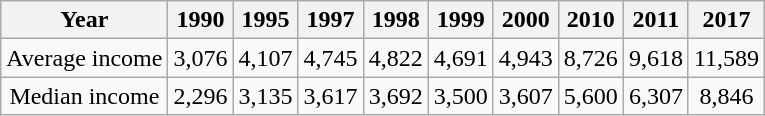<table class="wikitable" style="text-align:center;">
<tr>
<th>Year</th>
<th>1990</th>
<th>1995</th>
<th>1997</th>
<th>1998</th>
<th>1999</th>
<th>2000</th>
<th>2010</th>
<th>2011</th>
<th>2017</th>
</tr>
<tr>
<td>Average income</td>
<td>3,076</td>
<td>4,107</td>
<td>4,745</td>
<td>4,822</td>
<td>4,691</td>
<td>4,943</td>
<td>8,726</td>
<td>9,618</td>
<td>11,589</td>
</tr>
<tr>
<td>Median income</td>
<td>2,296</td>
<td>3,135</td>
<td>3,617</td>
<td>3,692</td>
<td>3,500</td>
<td>3,607</td>
<td>5,600</td>
<td>6,307</td>
<td>8,846</td>
</tr>
</table>
